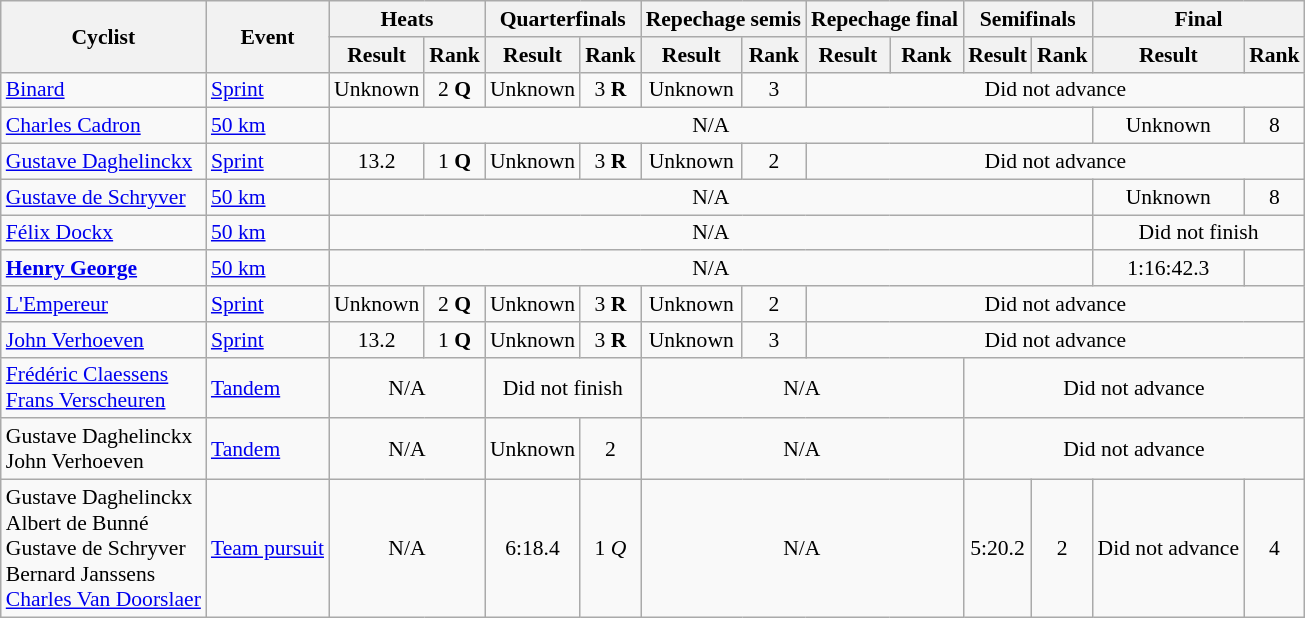<table class=wikitable style="font-size:90%">
<tr>
<th rowspan=2>Cyclist</th>
<th rowspan=2>Event</th>
<th colspan=2>Heats</th>
<th colspan=2>Quarterfinals</th>
<th colspan=2>Repechage semis</th>
<th colspan=2>Repechage final</th>
<th colspan=2>Semifinals</th>
<th colspan=2>Final</th>
</tr>
<tr>
<th>Result</th>
<th>Rank</th>
<th>Result</th>
<th>Rank</th>
<th>Result</th>
<th>Rank</th>
<th>Result</th>
<th>Rank</th>
<th>Result</th>
<th>Rank</th>
<th>Result</th>
<th>Rank</th>
</tr>
<tr>
<td><a href='#'>Binard</a></td>
<td><a href='#'>Sprint</a></td>
<td align=center>Unknown</td>
<td align=center>2 <strong>Q</strong></td>
<td align=center>Unknown</td>
<td align=center>3 <strong>R</strong></td>
<td align=center>Unknown</td>
<td align=center>3</td>
<td align=center colspan=6>Did not advance</td>
</tr>
<tr>
<td><a href='#'>Charles Cadron</a></td>
<td><a href='#'>50 km</a></td>
<td align=center colspan=10>N/A</td>
<td align=center>Unknown</td>
<td align=center>8</td>
</tr>
<tr>
<td><a href='#'>Gustave Daghelinckx</a></td>
<td><a href='#'>Sprint</a></td>
<td align=center>13.2</td>
<td align=center>1 <strong>Q</strong></td>
<td align=center>Unknown</td>
<td align=center>3 <strong>R</strong></td>
<td align=center>Unknown</td>
<td align=center>2</td>
<td align=center colspan=6>Did not advance</td>
</tr>
<tr>
<td><a href='#'>Gustave de Schryver</a></td>
<td><a href='#'>50 km</a></td>
<td align=center colspan=10>N/A</td>
<td align=center>Unknown</td>
<td align=center>8</td>
</tr>
<tr>
<td><a href='#'>Félix Dockx</a></td>
<td><a href='#'>50 km</a></td>
<td align=center colspan=10>N/A</td>
<td align=center colspan=2>Did not finish</td>
</tr>
<tr>
<td><strong><a href='#'>Henry George</a></strong></td>
<td><a href='#'>50 km</a></td>
<td align=center colspan=10>N/A</td>
<td align=center>1:16:42.3</td>
<td align=center></td>
</tr>
<tr>
<td><a href='#'>L'Empereur</a></td>
<td><a href='#'>Sprint</a></td>
<td align=center>Unknown</td>
<td align=center>2 <strong>Q</strong></td>
<td align=center>Unknown</td>
<td align=center>3 <strong>R</strong></td>
<td align=center>Unknown</td>
<td align=center>2</td>
<td align=center colspan=6>Did not advance</td>
</tr>
<tr>
<td><a href='#'>John Verhoeven</a></td>
<td><a href='#'>Sprint</a></td>
<td align=center>13.2</td>
<td align=center>1 <strong>Q</strong></td>
<td align=center>Unknown</td>
<td align=center>3 <strong>R</strong></td>
<td align=center>Unknown</td>
<td align=center>3</td>
<td align=center colspan=6>Did not advance</td>
</tr>
<tr>
<td><a href='#'>Frédéric Claessens</a> <br> <a href='#'>Frans Verscheuren</a></td>
<td><a href='#'>Tandem</a></td>
<td align=center colspan=2>N/A</td>
<td align=center colspan=2>Did not finish</td>
<td align=center colspan=4>N/A</td>
<td align=center colspan=4>Did not advance</td>
</tr>
<tr>
<td>Gustave Daghelinckx <br> John Verhoeven</td>
<td><a href='#'>Tandem</a></td>
<td align=center colspan=2>N/A</td>
<td align=center>Unknown</td>
<td align=center>2</td>
<td align=center colspan=4>N/A</td>
<td align=center colspan=4>Did not advance</td>
</tr>
<tr>
<td>Gustave Daghelinckx <br> Albert de Bunné <br> Gustave de Schryver <br> Bernard Janssens <br> <a href='#'>Charles Van Doorslaer</a></td>
<td><a href='#'>Team pursuit</a></td>
<td align=center colspan=2>N/A</td>
<td align=center>6:18.4</td>
<td align=center>1 <em>Q<strong></td>
<td align=center colspan=4>N/A</td>
<td align=center>5:20.2</td>
<td align=center>2</td>
<td align=center>Did not advance</td>
<td align=center>4</td>
</tr>
</table>
